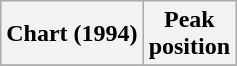<table class="wikitable sortable plainrowheaders">
<tr>
<th scope="col">Chart (1994)</th>
<th scope="col">Peak<br>position</th>
</tr>
<tr>
</tr>
</table>
